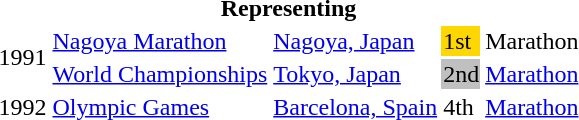<table>
<tr>
<th colspan="5">Representing </th>
</tr>
<tr>
<td rowspan=2>1991</td>
<td><a href='#'>Nagoya Marathon</a></td>
<td><a href='#'>Nagoya, Japan</a></td>
<td bgcolor=gold>1st</td>
<td>Marathon</td>
</tr>
<tr>
<td><a href='#'>World Championships</a></td>
<td><a href='#'>Tokyo, Japan</a></td>
<td bgcolor=silver>2nd</td>
<td><a href='#'>Marathon</a></td>
</tr>
<tr>
<td>1992</td>
<td><a href='#'>Olympic Games</a></td>
<td><a href='#'>Barcelona, Spain</a></td>
<td>4th</td>
<td><a href='#'>Marathon</a></td>
</tr>
</table>
